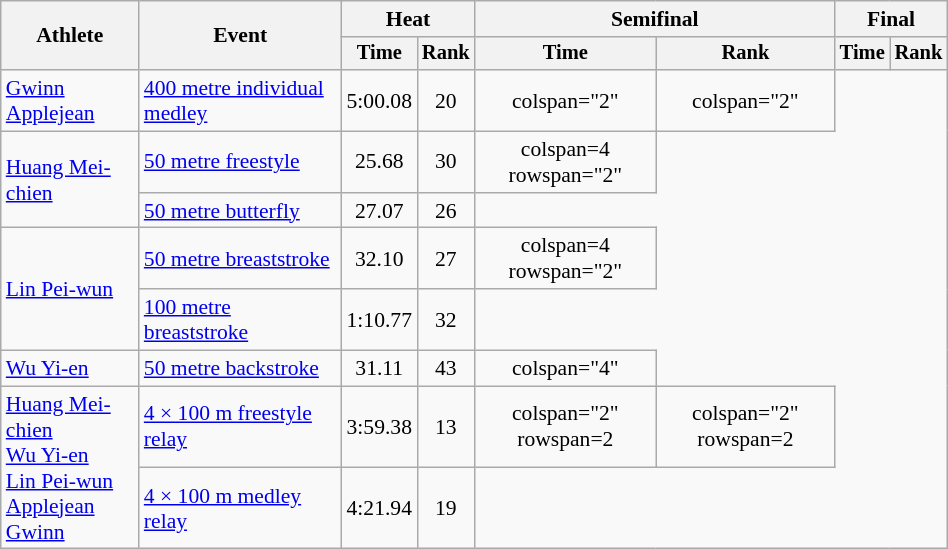<table class="wikitable" style="text-align:center; font-size:90%; width:50%;">
<tr>
<th rowspan="2">Athlete</th>
<th rowspan="2">Event</th>
<th colspan="2">Heat</th>
<th colspan="2">Semifinal</th>
<th colspan="2">Final</th>
</tr>
<tr style="font-size:95%">
<th>Time</th>
<th>Rank</th>
<th>Time</th>
<th>Rank</th>
<th>Time</th>
<th>Rank</th>
</tr>
<tr align=center>
<td align=left><a href='#'>Gwinn Applejean</a></td>
<td align=left><a href='#'>400 metre individual medley</a></td>
<td>5:00.08</td>
<td>20</td>
<td>colspan="2" </td>
<td>colspan="2" </td>
</tr>
<tr align=center>
<td align=left rowspan=2><a href='#'>Huang Mei-chien</a></td>
<td align=left><a href='#'>50 metre freestyle</a></td>
<td>25.68</td>
<td>30</td>
<td>colspan=4 rowspan="2"</td>
</tr>
<tr align=center>
<td align=left><a href='#'>50 metre butterfly</a></td>
<td>27.07</td>
<td>26</td>
</tr>
<tr align=center>
<td align=left rowspan=2><a href='#'>Lin Pei-wun</a></td>
<td align=left><a href='#'>50 metre breaststroke</a></td>
<td>32.10</td>
<td>27</td>
<td>colspan=4 rowspan="2"</td>
</tr>
<tr align=center>
<td align=left><a href='#'>100 metre breaststroke</a></td>
<td>1:10.77</td>
<td>32</td>
</tr>
<tr align=center>
<td align=left><a href='#'>Wu Yi-en</a></td>
<td align=left><a href='#'>50 metre backstroke</a></td>
<td>31.11</td>
<td>43</td>
<td>colspan="4" </td>
</tr>
<tr>
<td align=left rowspan="2"><a href='#'>Huang Mei-chien</a> <br><a href='#'>Wu Yi-en</a>  <br><a href='#'>Lin Pei-wun</a> <br><a href='#'>Applejean Gwinn</a></td>
<td align=left><a href='#'>4 × 100 m freestyle  relay</a></td>
<td>3:59.38</td>
<td>13</td>
<td>colspan="2" rowspan=2  </td>
<td>colspan="2" rowspan=2 </td>
</tr>
<tr>
<td align=left><a href='#'>4 × 100 m medley relay</a></td>
<td>4:21.94</td>
<td>19</td>
</tr>
</table>
